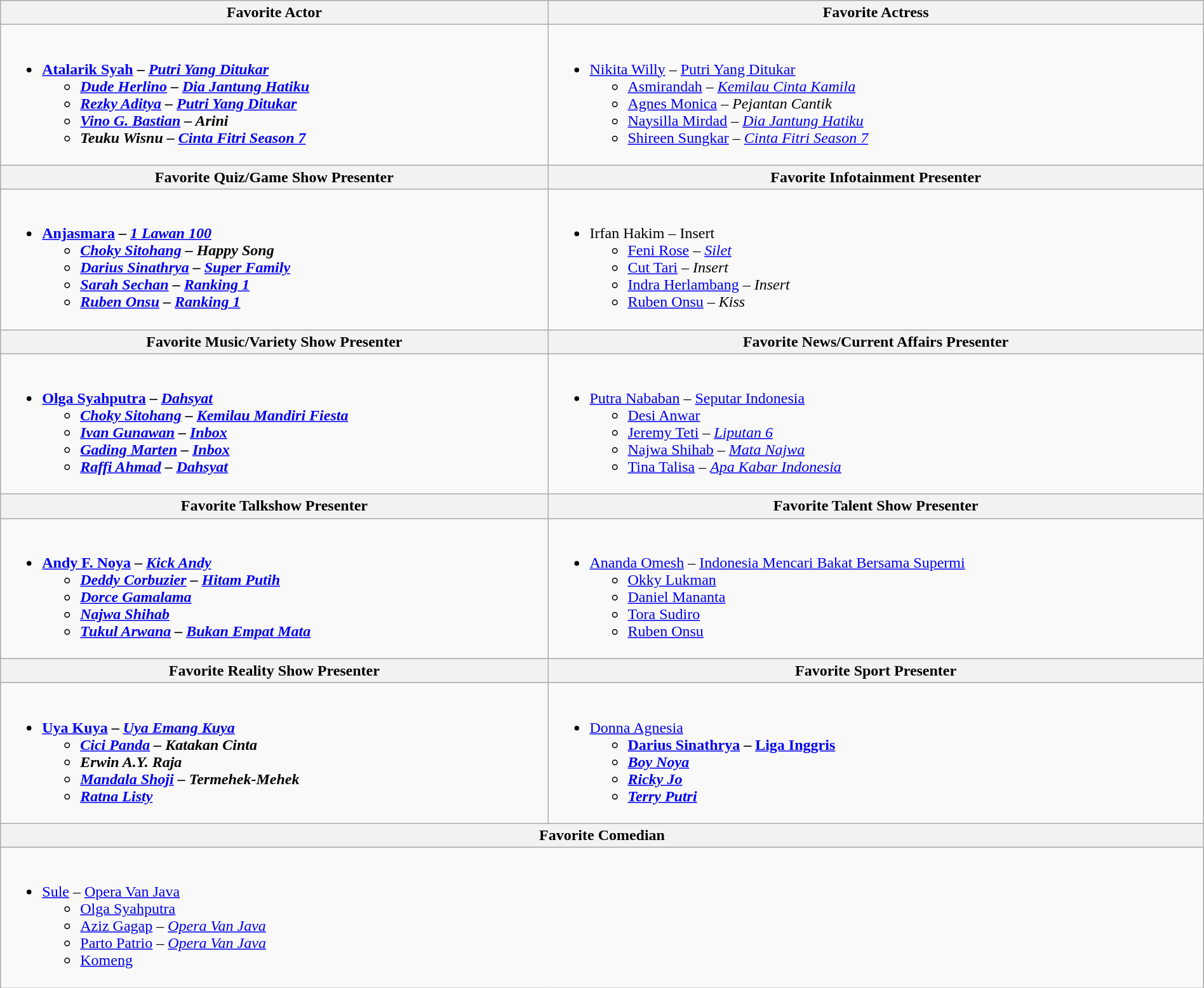<table class="wikitable" style="width:100%;">
<tr>
<th>Favorite Actor</th>
<th>Favorite Actress</th>
</tr>
<tr>
<td valign="top"><br><ul><li><strong><a href='#'>Atalarik Syah</a> – <em><a href='#'>Putri Yang Ditukar</a><strong><em><ul><li><a href='#'>Dude Herlino</a> – </em><a href='#'>Dia Jantung Hatiku</a><em></li><li><a href='#'>Rezky Aditya</a> – </em><a href='#'>Putri Yang Ditukar</a><em></li><li><a href='#'>Vino G. Bastian</a> – </em>Arini<em></li><li>Teuku Wisnu – </em><a href='#'>Cinta Fitri Season 7</a><em></li></ul></li></ul></td>
<td valign="top"><br><ul><li></strong><a href='#'>Nikita Willy</a> – </em><a href='#'>Putri Yang Ditukar</a></em></strong><ul><li><a href='#'>Asmirandah</a> – <em><a href='#'>Kemilau Cinta Kamila</a></em></li><li><a href='#'>Agnes Monica</a> – <em>Pejantan Cantik</em></li><li><a href='#'>Naysilla Mirdad</a> – <em><a href='#'>Dia Jantung Hatiku</a></em></li><li><a href='#'>Shireen Sungkar</a> – <em><a href='#'>Cinta Fitri Season 7</a></em></li></ul></li></ul></td>
</tr>
<tr>
<th>Favorite Quiz/Game Show Presenter</th>
<th>Favorite Infotainment Presenter</th>
</tr>
<tr>
<td valign="top"><br><ul><li><strong><a href='#'>Anjasmara</a> – <em><a href='#'>1 Lawan 100</a><strong><em><ul><li><a href='#'>Choky Sitohang</a> – </em>Happy Song<em></li><li><a href='#'>Darius Sinathrya</a> – </em><a href='#'>Super Family</a><em></li><li><a href='#'>Sarah Sechan</a> – </em><a href='#'>Ranking 1</a><em></li><li><a href='#'>Ruben Onsu</a> – </em><a href='#'>Ranking    1</a><em></li></ul></li></ul></td>
<td valign="top"><br><ul><li></strong>Irfan Hakim – </em>Insert</em></strong><ul><li><a href='#'>Feni Rose</a> – <em><a href='#'>Silet</a></em></li><li><a href='#'>Cut Tari</a> – <em>Insert</em></li><li><a href='#'>Indra Herlambang</a> – <em>Insert</em></li><li><a href='#'>Ruben Onsu</a> – <em>Kiss</em></li></ul></li></ul></td>
</tr>
<tr>
<th>Favorite Music/Variety Show Presenter</th>
<th>Favorite News/Current Affairs Presenter</th>
</tr>
<tr>
<td valign="top"><br><ul><li><strong><a href='#'>Olga Syahputra</a> – <em><a href='#'>Dahsyat</a><strong><em><ul><li><a href='#'>Choky Sitohang</a> – </em><a href='#'>Kemilau Mandiri Fiesta</a><em></li><li><a href='#'>Ivan Gunawan</a> – </em><a href='#'>Inbox</a><em></li><li><a href='#'>Gading Marten</a> – </em><a href='#'>Inbox</a><em></li><li><a href='#'>Raffi Ahmad</a> – </em><a href='#'>Dahsyat</a><em></li></ul></li></ul></td>
<td valign="top"><br><ul><li></strong><a href='#'>Putra Nababan</a> – </em><a href='#'>Seputar Indonesia</a></em></strong><ul><li><a href='#'>Desi Anwar</a></li><li><a href='#'>Jeremy Teti</a> – <em><a href='#'>Liputan 6</a></em></li><li><a href='#'>Najwa Shihab</a> – <em><a href='#'>Mata Najwa</a></em></li><li><a href='#'>Tina Talisa</a> – <em><a href='#'>Apa Kabar Indonesia</a></em></li></ul></li></ul></td>
</tr>
<tr>
<th>Favorite Talkshow Presenter</th>
<th>Favorite Talent Show Presenter</th>
</tr>
<tr>
<td valign="top"><br><ul><li><strong><a href='#'>Andy F. Noya</a> – <em><a href='#'>Kick Andy</a><strong><em><ul><li><a href='#'>Deddy Corbuzier</a> – </em><a href='#'>Hitam Putih</a><em></li><li><a href='#'>Dorce Gamalama</a></li><li><a href='#'>Najwa Shihab</a></li><li><a href='#'>Tukul Arwana</a> – </em><a href='#'>Bukan Empat Mata</a><em></li></ul></li></ul></td>
<td valign="top"><br><ul><li></strong><a href='#'>Ananda Omesh</a> – </em><a href='#'>Indonesia Mencari Bakat Bersama Supermi</a></em></strong><ul><li><a href='#'>Okky Lukman</a></li><li><a href='#'>Daniel Mananta</a></li><li><a href='#'>Tora Sudiro</a></li><li><a href='#'>Ruben Onsu</a></li></ul></li></ul></td>
</tr>
<tr>
<th>Favorite Reality Show Presenter</th>
<th>Favorite Sport Presenter</th>
</tr>
<tr>
<td valign="top"><br><ul><li><strong><a href='#'>Uya Kuya</a> – <em><a href='#'>Uya Emang Kuya</a><strong><em><ul><li><a href='#'>Cici Panda</a> – </em>Katakan Cinta<em></li><li>Erwin A.Y. Raja</li><li><a href='#'>Mandala Shoji</a> – </em>Termehek-Mehek<em></li><li><a href='#'>Ratna Listy</a></li></ul></li></ul></td>
<td valign="top"><br><ul><li></strong><a href='#'>Donna Agnesia</a><strong><ul><li><a href='#'>Darius Sinathrya</a> – </em><a href='#'>Liga Inggris</a><em></li><li><a href='#'>Boy Noya</a></li><li><a href='#'>Ricky Jo</a></li><li><a href='#'>Terry Putri</a></li></ul></li></ul></td>
</tr>
<tr>
<th colspan= "2">Favorite Comedian</th>
</tr>
<tr>
<td colspan= "2" valign="top"><br><ul><li></strong><a href='#'>Sule</a> – </em><a href='#'>Opera Van Java</a></em></strong><ul><li><a href='#'>Olga Syahputra</a></li><li><a href='#'>Aziz Gagap</a> – <em><a href='#'>Opera Van Java</a></em></li><li><a href='#'>Parto Patrio</a> – <em><a href='#'>Opera Van Java</a></em></li><li><a href='#'>Komeng</a></li></ul></li></ul></td>
</tr>
</table>
